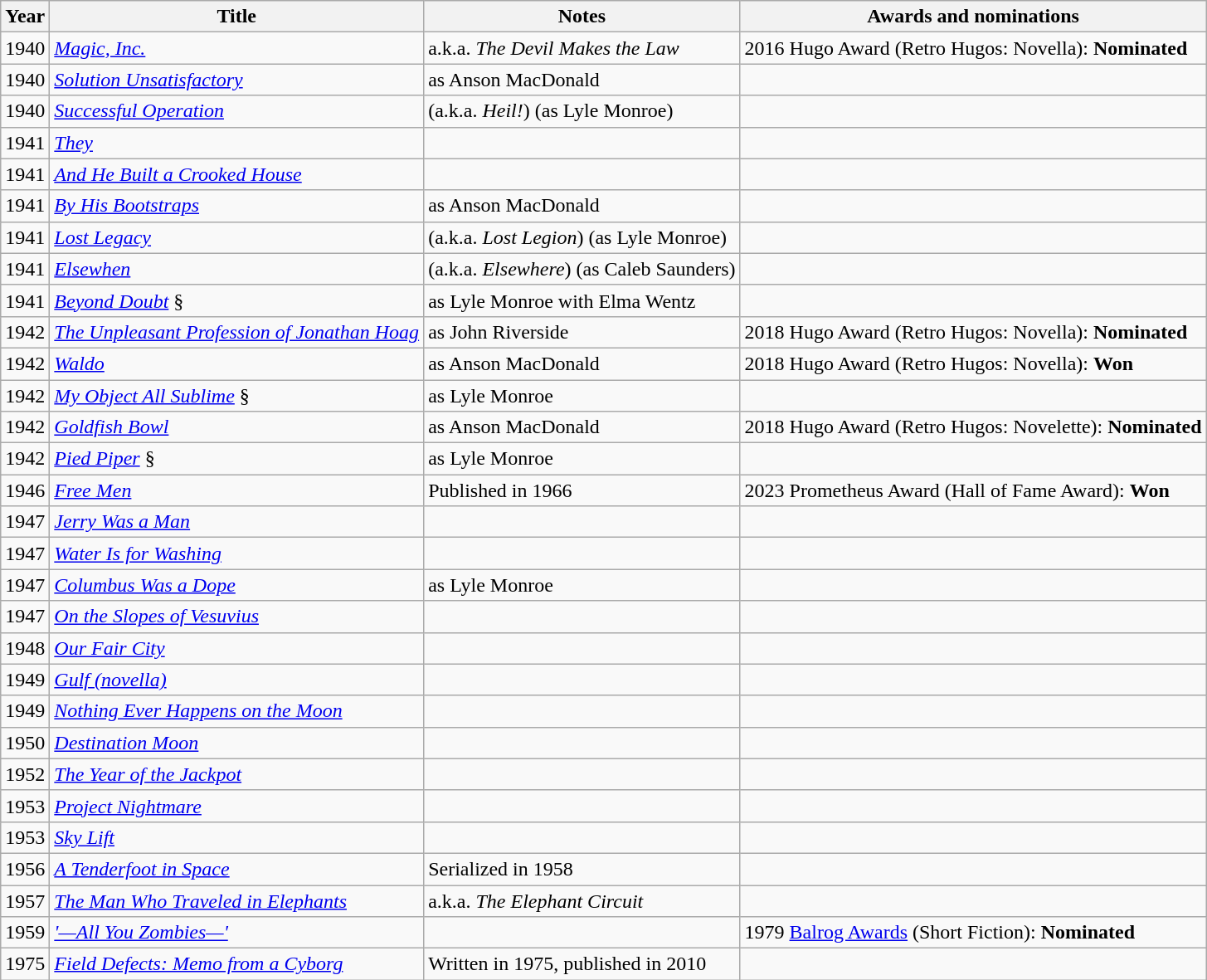<table class="wikitable">
<tr>
<th>Year</th>
<th>Title</th>
<th>Notes</th>
<th>Awards and nominations</th>
</tr>
<tr>
<td>1940</td>
<td><em><a href='#'>Magic, Inc.</a></em></td>
<td>a.k.a. <em>The Devil Makes the Law</em></td>
<td>2016 Hugo Award (Retro Hugos: Novella): <strong>Nominated</strong></td>
</tr>
<tr>
<td>1940</td>
<td><em><a href='#'>Solution Unsatisfactory</a></em></td>
<td>as Anson MacDonald</td>
<td></td>
</tr>
<tr>
<td>1940</td>
<td><em><a href='#'>Successful Operation</a></em></td>
<td>(a.k.a. <em>Heil!</em>) (as Lyle Monroe)</td>
<td></td>
</tr>
<tr>
<td>1941</td>
<td><em><a href='#'>They</a></em></td>
<td></td>
<td></td>
</tr>
<tr>
<td>1941</td>
<td><em><a href='#'>And He Built a Crooked House</a></em></td>
<td></td>
<td></td>
</tr>
<tr>
<td>1941</td>
<td><em><a href='#'>By His Bootstraps</a></em></td>
<td>as Anson MacDonald</td>
<td></td>
</tr>
<tr>
<td>1941</td>
<td><em><a href='#'>Lost Legacy</a></em></td>
<td>(a.k.a. <em>Lost Legion</em>) (as Lyle Monroe)</td>
<td></td>
</tr>
<tr>
<td>1941</td>
<td><em><a href='#'>Elsewhen</a></em></td>
<td>(a.k.a. <em>Elsewhere</em>) (as Caleb Saunders)</td>
<td></td>
</tr>
<tr>
<td>1941</td>
<td><em><a href='#'>Beyond Doubt</a></em> §</td>
<td>as Lyle Monroe with Elma Wentz</td>
<td></td>
</tr>
<tr>
<td>1942</td>
<td><em><a href='#'>The Unpleasant Profession of Jonathan Hoag</a></em></td>
<td>as John Riverside</td>
<td>2018 Hugo Award (Retro Hugos: Novella): <strong>Nominated</strong></td>
</tr>
<tr>
<td>1942</td>
<td><em><a href='#'>Waldo</a></em></td>
<td>as Anson MacDonald</td>
<td>2018 Hugo Award (Retro Hugos: Novella): <strong>Won</strong></td>
</tr>
<tr>
<td>1942</td>
<td><em><a href='#'>My Object All Sublime</a></em> §</td>
<td>as Lyle Monroe</td>
<td></td>
</tr>
<tr>
<td>1942</td>
<td><em><a href='#'>Goldfish Bowl</a></em></td>
<td>as Anson MacDonald</td>
<td>2018 Hugo Award (Retro Hugos: Novelette): <strong>Nominated</strong></td>
</tr>
<tr>
<td>1942</td>
<td><em><a href='#'>Pied Piper</a></em> §</td>
<td>as Lyle Monroe</td>
<td></td>
</tr>
<tr>
<td>1946</td>
<td><em><a href='#'>Free Men</a></em></td>
<td>Published in 1966</td>
<td>2023 Prometheus Award (Hall of Fame Award): <strong>Won</strong></td>
</tr>
<tr>
<td>1947</td>
<td><em><a href='#'>Jerry Was a Man</a></em></td>
<td></td>
<td></td>
</tr>
<tr>
<td>1947</td>
<td><em><a href='#'>Water Is for Washing</a></em></td>
<td></td>
<td></td>
</tr>
<tr>
<td>1947</td>
<td><em><a href='#'>Columbus Was a Dope</a></em></td>
<td>as Lyle Monroe</td>
<td></td>
</tr>
<tr>
<td>1947</td>
<td><em><a href='#'>On the Slopes of Vesuvius</a></em></td>
<td></td>
<td></td>
</tr>
<tr>
<td>1948</td>
<td><em><a href='#'>Our Fair City</a></em></td>
<td></td>
<td></td>
</tr>
<tr>
<td>1949</td>
<td><em><a href='#'>Gulf (novella)</a></em></td>
<td></td>
<td></td>
</tr>
<tr>
<td>1949</td>
<td><em><a href='#'>Nothing Ever Happens on the Moon</a></em></td>
<td></td>
<td></td>
</tr>
<tr>
<td>1950</td>
<td><em><a href='#'>Destination Moon</a></em></td>
<td></td>
<td></td>
</tr>
<tr>
<td>1952</td>
<td><em><a href='#'>The Year of the Jackpot</a></em></td>
<td></td>
<td></td>
</tr>
<tr>
<td>1953</td>
<td><em><a href='#'>Project Nightmare</a></em></td>
<td></td>
<td></td>
</tr>
<tr>
<td>1953</td>
<td><em><a href='#'>Sky Lift</a></em></td>
<td></td>
<td></td>
</tr>
<tr>
<td>1956</td>
<td><em><a href='#'>A Tenderfoot in Space</a></em></td>
<td>Serialized in 1958</td>
<td></td>
</tr>
<tr>
<td>1957</td>
<td><em><a href='#'>The Man Who Traveled in Elephants</a></em></td>
<td>a.k.a. <em>The Elephant Circuit</em></td>
<td></td>
</tr>
<tr>
<td>1959</td>
<td><em><a href='#'>'—All You Zombies—'</a></em></td>
<td></td>
<td>1979 <a href='#'>Balrog Awards</a> (Short Fiction): <strong>Nominated</strong></td>
</tr>
<tr>
<td>1975</td>
<td><em><a href='#'>Field Defects: Memo from a Cyborg</a></em></td>
<td>Written in 1975, published in 2010</td>
<td></td>
</tr>
</table>
